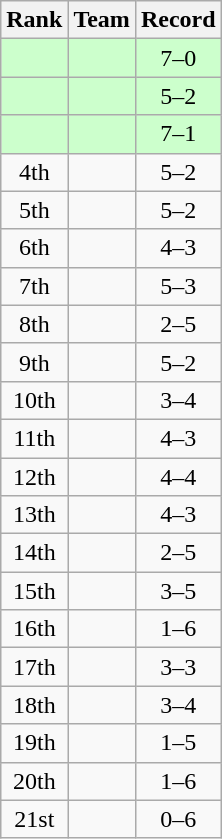<table class=wikitable style="text-align:center;">
<tr>
<th>Rank</th>
<th>Team</th>
<th>Record</th>
</tr>
<tr style="background-color:#cfc;">
<td></td>
<td align=left></td>
<td>7–0</td>
</tr>
<tr style="background-color:#cfc;">
<td></td>
<td align=left></td>
<td>5–2</td>
</tr>
<tr style="background-color:#cfc;">
<td></td>
<td align=left></td>
<td>7–1</td>
</tr>
<tr>
<td>4th</td>
<td align=left></td>
<td>5–2</td>
</tr>
<tr>
<td>5th</td>
<td align=left></td>
<td>5–2</td>
</tr>
<tr>
<td>6th</td>
<td align=left></td>
<td>4–3</td>
</tr>
<tr>
<td>7th</td>
<td align=left></td>
<td>5–3</td>
</tr>
<tr>
<td>8th</td>
<td align=left></td>
<td>2–5</td>
</tr>
<tr>
<td>9th</td>
<td align=left></td>
<td>5–2</td>
</tr>
<tr>
<td>10th</td>
<td align=left></td>
<td>3–4</td>
</tr>
<tr>
<td>11th</td>
<td align=left></td>
<td>4–3</td>
</tr>
<tr>
<td>12th</td>
<td align=left></td>
<td>4–4</td>
</tr>
<tr>
<td>13th</td>
<td align=left></td>
<td>4–3</td>
</tr>
<tr>
<td>14th</td>
<td align=left></td>
<td>2–5</td>
</tr>
<tr>
<td>15th</td>
<td align=left></td>
<td>3–5</td>
</tr>
<tr>
<td>16th</td>
<td align=left></td>
<td>1–6</td>
</tr>
<tr>
<td>17th</td>
<td align=left></td>
<td>3–3</td>
</tr>
<tr>
<td>18th</td>
<td align=left></td>
<td>3–4</td>
</tr>
<tr>
<td>19th</td>
<td align=left></td>
<td>1–5</td>
</tr>
<tr>
<td>20th</td>
<td align=left></td>
<td>1–6</td>
</tr>
<tr>
<td>21st</td>
<td align=left></td>
<td>0–6</td>
</tr>
</table>
